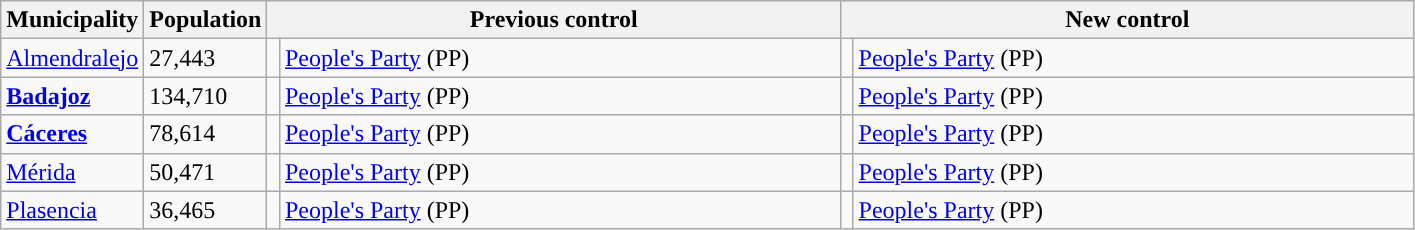<table class="wikitable sortable">
<tr>
<th>Municipality</th>
<th>Population</th>
<th colspan="2" style="width:375px;">Previous control</th>
<th colspan="2" style="width:375px;">New control</th>
</tr>
<tr>
<td><a href='#'>Almendralejo</a></td>
<td>27,443</td>
<td width="1" style="color:inherit;background:"></td>
<td><a href='#'>People's Party</a> (PP)</td>
<td width="1" style="color:inherit;background:"></td>
<td><a href='#'>People's Party</a> (PP) </td>
</tr>
<tr>
<td><strong><a href='#'>Badajoz</a></strong></td>
<td>134,710</td>
<td style="color:inherit;background:"></td>
<td><a href='#'>People's Party</a> (PP)</td>
<td style="color:inherit;background:"></td>
<td><a href='#'>People's Party</a> (PP)</td>
</tr>
<tr>
<td><strong><a href='#'>Cáceres</a></strong></td>
<td>78,614</td>
<td style="color:inherit;background:"></td>
<td><a href='#'>People's Party</a> (PP)</td>
<td style="color:inherit;background:"></td>
<td><a href='#'>People's Party</a> (PP)</td>
</tr>
<tr>
<td><a href='#'>Mérida</a></td>
<td>50,471</td>
<td style="color:inherit;background:"></td>
<td><a href='#'>People's Party</a> (PP)</td>
<td style="color:inherit;background:"></td>
<td><a href='#'>People's Party</a> (PP)</td>
</tr>
<tr>
<td><a href='#'>Plasencia</a></td>
<td>36,465</td>
<td style="color:inherit;background:"></td>
<td><a href='#'>People's Party</a> (PP)</td>
<td style="color:inherit;background:"></td>
<td><a href='#'>People's Party</a> (PP) </td>
</tr>
</table>
